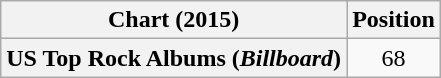<table class="wikitable plainrowheaders" style="text-align:center">
<tr>
<th scope="col">Chart (2015)</th>
<th scope="col">Position</th>
</tr>
<tr>
<th scope="row">US Top Rock Albums (<em>Billboard</em>)</th>
<td>68</td>
</tr>
</table>
